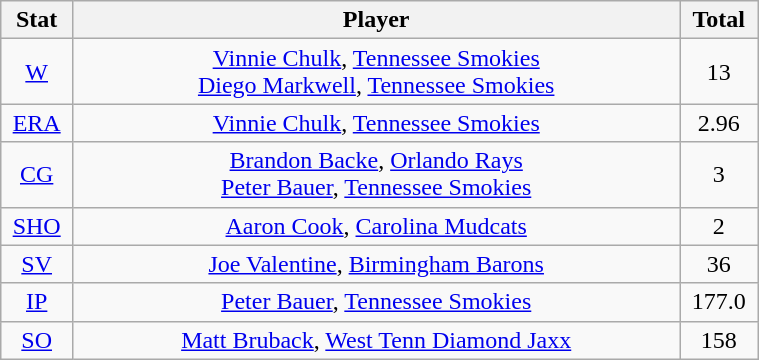<table class="wikitable" width="40%" style="text-align:center;">
<tr>
<th width="5%">Stat</th>
<th width="60%">Player</th>
<th width="5%">Total</th>
</tr>
<tr>
<td><a href='#'>W</a></td>
<td><a href='#'>Vinnie Chulk</a>, <a href='#'>Tennessee Smokies</a> <br> <a href='#'>Diego Markwell</a>, <a href='#'>Tennessee Smokies</a></td>
<td>13</td>
</tr>
<tr>
<td><a href='#'>ERA</a></td>
<td><a href='#'>Vinnie Chulk</a>, <a href='#'>Tennessee Smokies</a></td>
<td>2.96</td>
</tr>
<tr>
<td><a href='#'>CG</a></td>
<td><a href='#'>Brandon Backe</a>, <a href='#'>Orlando Rays</a> <br> <a href='#'>Peter Bauer</a>, <a href='#'>Tennessee Smokies</a></td>
<td>3</td>
</tr>
<tr>
<td><a href='#'>SHO</a></td>
<td><a href='#'>Aaron Cook</a>, <a href='#'>Carolina Mudcats</a></td>
<td>2</td>
</tr>
<tr>
<td><a href='#'>SV</a></td>
<td><a href='#'>Joe Valentine</a>, <a href='#'>Birmingham Barons</a></td>
<td>36</td>
</tr>
<tr>
<td><a href='#'>IP</a></td>
<td><a href='#'>Peter Bauer</a>, <a href='#'>Tennessee Smokies</a></td>
<td>177.0</td>
</tr>
<tr>
<td><a href='#'>SO</a></td>
<td><a href='#'>Matt Bruback</a>, <a href='#'>West Tenn Diamond Jaxx</a></td>
<td>158</td>
</tr>
</table>
